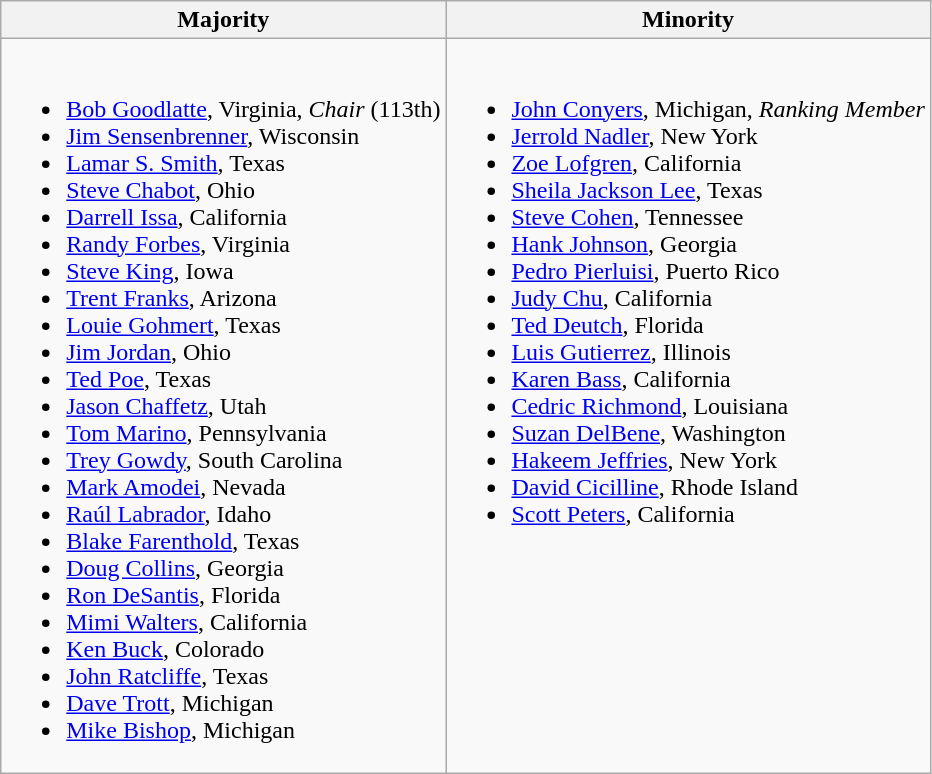<table class=wikitable>
<tr>
<th>Majority</th>
<th>Minority</th>
</tr>
<tr>
<td valign=top ><br><ul><li><a href='#'>Bob Goodlatte</a>, Virginia, <em>Chair</em> (113th)</li><li><a href='#'>Jim Sensenbrenner</a>, Wisconsin</li><li><a href='#'>Lamar S. Smith</a>, Texas</li><li><a href='#'>Steve Chabot</a>, Ohio</li><li><a href='#'>Darrell Issa</a>, California</li><li><a href='#'>Randy Forbes</a>, Virginia</li><li><a href='#'>Steve King</a>, Iowa</li><li><a href='#'>Trent Franks</a>, Arizona</li><li><a href='#'>Louie Gohmert</a>, Texas</li><li><a href='#'>Jim Jordan</a>, Ohio</li><li><a href='#'>Ted Poe</a>, Texas</li><li><a href='#'>Jason Chaffetz</a>, Utah</li><li><a href='#'>Tom Marino</a>, Pennsylvania</li><li><a href='#'>Trey Gowdy</a>, South Carolina</li><li><a href='#'>Mark Amodei</a>, Nevada</li><li><a href='#'>Raúl Labrador</a>, Idaho</li><li><a href='#'>Blake Farenthold</a>, Texas</li><li><a href='#'>Doug Collins</a>, Georgia</li><li><a href='#'>Ron DeSantis</a>, Florida</li><li><a href='#'>Mimi Walters</a>, California</li><li><a href='#'>Ken Buck</a>, Colorado</li><li><a href='#'>John Ratcliffe</a>, Texas</li><li><a href='#'>Dave Trott</a>, Michigan</li><li><a href='#'>Mike Bishop</a>, Michigan</li></ul></td>
<td valign=top ><br><ul><li><a href='#'>John Conyers</a>, Michigan, <em>Ranking Member</em></li><li><a href='#'>Jerrold Nadler</a>, New York</li><li><a href='#'>Zoe Lofgren</a>, California</li><li><a href='#'>Sheila Jackson Lee</a>, Texas</li><li><a href='#'>Steve Cohen</a>, Tennessee</li><li><a href='#'>Hank Johnson</a>, Georgia</li><li><a href='#'>Pedro Pierluisi</a>, Puerto Rico</li><li><a href='#'>Judy Chu</a>, California</li><li><a href='#'>Ted Deutch</a>, Florida</li><li><a href='#'>Luis Gutierrez</a>, Illinois</li><li><a href='#'>Karen Bass</a>, California</li><li><a href='#'>Cedric Richmond</a>, Louisiana</li><li><a href='#'>Suzan DelBene</a>, Washington</li><li><a href='#'>Hakeem Jeffries</a>, New York</li><li><a href='#'>David Cicilline</a>, Rhode Island</li><li><a href='#'>Scott Peters</a>, California</li></ul></td>
</tr>
</table>
